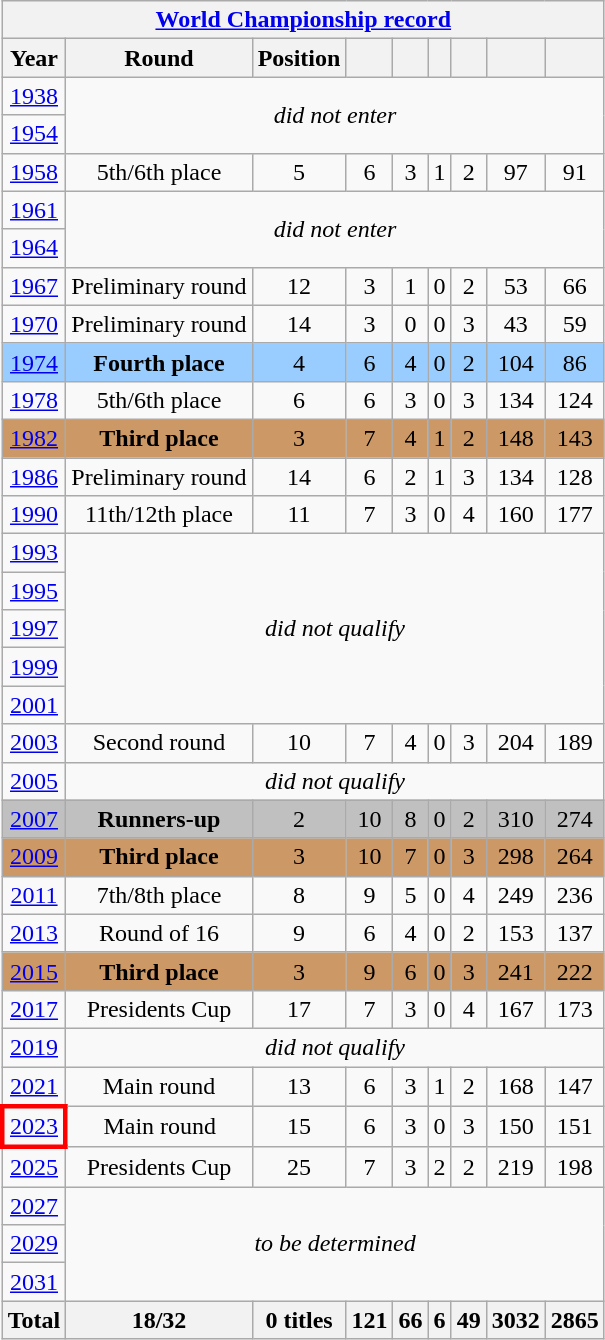<table class="wikitable" style="text-align: center;">
<tr>
<th colspan=10><a href='#'>World Championship record</a></th>
</tr>
<tr>
<th>Year</th>
<th>Round</th>
<th>Position</th>
<th></th>
<th></th>
<th></th>
<th></th>
<th></th>
<th></th>
</tr>
<tr>
<td> <a href='#'>1938</a></td>
<td colspan="8" rowspan=2><em>did not enter</em></td>
</tr>
<tr>
<td> <a href='#'>1954</a></td>
</tr>
<tr>
<td> <a href='#'>1958</a></td>
<td>5th/6th place</td>
<td>5</td>
<td>6</td>
<td>3</td>
<td>1</td>
<td>2</td>
<td>97</td>
<td>91</td>
</tr>
<tr>
<td> <a href='#'>1961</a></td>
<td colspan="8" rowspan=2><em>did not enter</em></td>
</tr>
<tr>
<td> <a href='#'>1964</a></td>
</tr>
<tr>
<td> <a href='#'>1967</a></td>
<td>Preliminary round</td>
<td>12</td>
<td>3</td>
<td>1</td>
<td>0</td>
<td>2</td>
<td>53</td>
<td>66</td>
</tr>
<tr>
<td> <a href='#'>1970</a></td>
<td>Preliminary round</td>
<td>14</td>
<td>3</td>
<td>0</td>
<td>0</td>
<td>3</td>
<td>43</td>
<td>59</td>
</tr>
<tr style="background:#9acdff;">
<td> <a href='#'>1974</a></td>
<td><strong>Fourth place</strong></td>
<td>4</td>
<td>6</td>
<td>4</td>
<td>0</td>
<td>2</td>
<td>104</td>
<td>86</td>
</tr>
<tr>
<td> <a href='#'>1978</a></td>
<td>5th/6th place</td>
<td>6</td>
<td>6</td>
<td>3</td>
<td>0</td>
<td>3</td>
<td>134</td>
<td>124</td>
</tr>
<tr bgcolor=CC9966>
<td> <a href='#'>1982</a></td>
<td><strong>Third place</strong></td>
<td>3</td>
<td>7</td>
<td>4</td>
<td>1</td>
<td>2</td>
<td>148</td>
<td>143</td>
</tr>
<tr>
<td> <a href='#'>1986</a></td>
<td>Preliminary round</td>
<td>14</td>
<td>6</td>
<td>2</td>
<td>1</td>
<td>3</td>
<td>134</td>
<td>128</td>
</tr>
<tr>
<td> <a href='#'>1990</a></td>
<td>11th/12th place</td>
<td>11</td>
<td>7</td>
<td>3</td>
<td>0</td>
<td>4</td>
<td>160</td>
<td>177</td>
</tr>
<tr>
<td> <a href='#'>1993</a></td>
<td colspan="8" rowspan=5><em>did not qualify</em></td>
</tr>
<tr>
<td> <a href='#'>1995</a></td>
</tr>
<tr>
<td> <a href='#'>1997</a></td>
</tr>
<tr>
<td> <a href='#'>1999</a></td>
</tr>
<tr>
<td> <a href='#'>2001</a></td>
</tr>
<tr>
<td> <a href='#'>2003</a></td>
<td>Second round</td>
<td>10</td>
<td>7</td>
<td>4</td>
<td>0</td>
<td>3</td>
<td>204</td>
<td>189</td>
</tr>
<tr>
<td> <a href='#'>2005</a></td>
<td colspan="8"><em>did not qualify</em></td>
</tr>
<tr bgcolor=C0C0C0>
<td> <a href='#'>2007</a></td>
<td><strong>Runners-up</strong></td>
<td>2</td>
<td>10</td>
<td>8</td>
<td>0</td>
<td>2</td>
<td>310</td>
<td>274</td>
</tr>
<tr bgcolor=CC9966>
<td> <a href='#'>2009</a></td>
<td><strong>Third place</strong></td>
<td>3</td>
<td>10</td>
<td>7</td>
<td>0</td>
<td>3</td>
<td>298</td>
<td>264</td>
</tr>
<tr>
<td> <a href='#'>2011</a></td>
<td>7th/8th place</td>
<td>8</td>
<td>9</td>
<td>5</td>
<td>0</td>
<td>4</td>
<td>249</td>
<td>236</td>
</tr>
<tr>
<td> <a href='#'>2013</a></td>
<td>Round of 16</td>
<td>9</td>
<td>6</td>
<td>4</td>
<td>0</td>
<td>2</td>
<td>153</td>
<td>137</td>
</tr>
<tr bgcolor=CC9966>
<td> <a href='#'>2015</a></td>
<td><strong>Third place</strong></td>
<td>3</td>
<td>9</td>
<td>6</td>
<td>0</td>
<td>3</td>
<td>241</td>
<td>222</td>
</tr>
<tr>
<td> <a href='#'>2017</a></td>
<td>Presidents Cup</td>
<td>17</td>
<td>7</td>
<td>3</td>
<td>0</td>
<td>4</td>
<td>167</td>
<td>173</td>
</tr>
<tr>
<td> <a href='#'>2019</a></td>
<td colspan="8"><em>did not qualify</em></td>
</tr>
<tr>
<td> <a href='#'>2021</a></td>
<td>Main round</td>
<td>13</td>
<td>6</td>
<td>3</td>
<td>1</td>
<td>2</td>
<td>168</td>
<td>147</td>
</tr>
<tr>
<td style="border: 3px solid red"> <a href='#'>2023</a></td>
<td>Main round</td>
<td>15</td>
<td>6</td>
<td>3</td>
<td>0</td>
<td>3</td>
<td>150</td>
<td>151</td>
</tr>
<tr>
<td> <a href='#'>2025</a></td>
<td>Presidents Cup</td>
<td>25</td>
<td>7</td>
<td>3</td>
<td>2</td>
<td>2</td>
<td>219</td>
<td>198</td>
</tr>
<tr>
<td> <a href='#'>2027</a></td>
<td colspan="8" rowspan=3><em>to be determined</em></td>
</tr>
<tr>
<td> <a href='#'>2029</a></td>
</tr>
<tr>
<td> <a href='#'>2031</a></td>
</tr>
<tr>
<th>Total</th>
<th>18/32</th>
<th>0 titles</th>
<th>121</th>
<th>66</th>
<th>6</th>
<th>49</th>
<th>3032</th>
<th>2865</th>
</tr>
</table>
